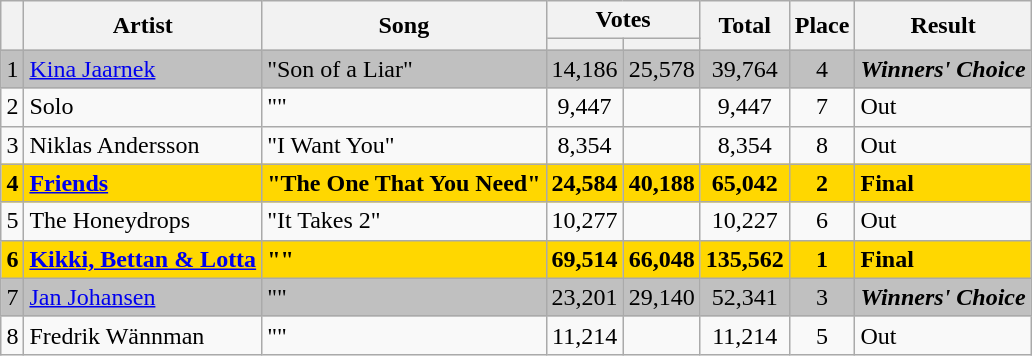<table class="sortable wikitable" style="margin: 1em auto 1em auto; text-align:center;">
<tr>
<th rowspan="2"></th>
<th rowspan="2">Artist</th>
<th rowspan="2">Song</th>
<th colspan="2">Votes</th>
<th rowspan="2">Total</th>
<th rowspan="2">Place</th>
<th rowspan="2" class="unsortable">Result</th>
</tr>
<tr>
<th></th>
<th></th>
</tr>
<tr style="background:silver;">
<td>1</td>
<td align="left"><a href='#'>Kina Jaarnek</a></td>
<td align="left">"Son of a Liar"</td>
<td>14,186</td>
<td>25,578</td>
<td>39,764</td>
<td>4</td>
<td align="left"><strong><em>Winners' Choice</em></strong></td>
</tr>
<tr>
<td>2</td>
<td align="left">Solo</td>
<td align="left">""</td>
<td>9,447</td>
<td></td>
<td>9,447</td>
<td>7</td>
<td align="left">Out</td>
</tr>
<tr>
<td>3</td>
<td align="left">Niklas Andersson</td>
<td align="left">"I Want You"</td>
<td>8,354</td>
<td></td>
<td>8,354</td>
<td>8</td>
<td align="left">Out</td>
</tr>
<tr style="background:gold;">
<td><strong>4</strong></td>
<td align="left"><strong><a href='#'>Friends</a></strong></td>
<td align="left"><strong>"The One That You Need"</strong></td>
<td><strong>24,584</strong></td>
<td><strong>40,188</strong></td>
<td><strong>65,042</strong></td>
<td><strong>2</strong></td>
<td align="left"><strong>Final</strong></td>
</tr>
<tr>
<td>5</td>
<td align="left">The Honeydrops</td>
<td align="left">"It Takes 2"</td>
<td>10,277</td>
<td></td>
<td>10,227</td>
<td>6</td>
<td align="left">Out</td>
</tr>
<tr style="background:gold;">
<td><strong>6</strong></td>
<td align="left"><strong><a href='#'>Kikki, Bettan & Lotta</a></strong></td>
<td align="left"><strong>""</strong></td>
<td><strong>69,514</strong></td>
<td><strong>66,048</strong></td>
<td><strong>135,562</strong></td>
<td><strong>1</strong></td>
<td align="left"><strong>Final</strong></td>
</tr>
<tr style="background:silver;">
<td>7</td>
<td align="left"><a href='#'>Jan Johansen</a></td>
<td align="left">""</td>
<td>23,201</td>
<td>29,140</td>
<td>52,341</td>
<td>3</td>
<td align="left"><strong><em>Winners' Choice</em></strong></td>
</tr>
<tr>
<td>8</td>
<td align="left">Fredrik Wännman</td>
<td align="left">""</td>
<td>11,214</td>
<td></td>
<td>11,214</td>
<td>5</td>
<td align="left">Out</td>
</tr>
</table>
